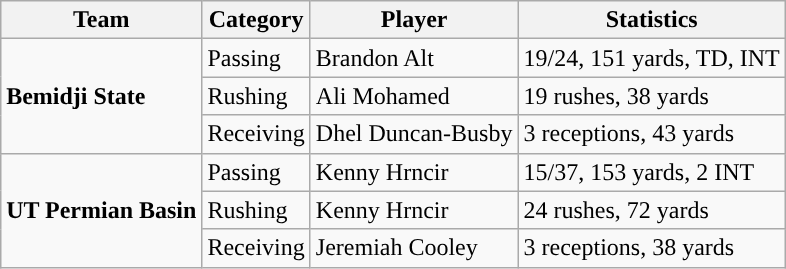<table class="wikitable" style="float: right;">
<tr>
<th>Team</th>
<th>Category</th>
<th>Player</th>
<th>Statistics</th>
</tr>
<tr>
<td rowspan=3><strong>Bemidji State</strong></td>
<td>Passing</td>
<td>Brandon Alt</td>
<td>19/24, 151 yards, TD, INT</td>
</tr>
<tr>
<td>Rushing</td>
<td>Ali Mohamed</td>
<td>19 rushes, 38 yards</td>
</tr>
<tr>
<td>Receiving</td>
<td>Dhel Duncan-Busby</td>
<td>3 receptions, 43 yards</td>
</tr>
<tr>
<td rowspan=3><strong>UT Permian Basin</strong></td>
<td>Passing</td>
<td>Kenny Hrncir</td>
<td>15/37, 153 yards, 2 INT</td>
</tr>
<tr>
<td>Rushing</td>
<td>Kenny Hrncir</td>
<td>24 rushes, 72 yards</td>
</tr>
<tr>
<td>Receiving</td>
<td>Jeremiah Cooley</td>
<td>3 receptions, 38 yards</td>
</tr>
</table>
